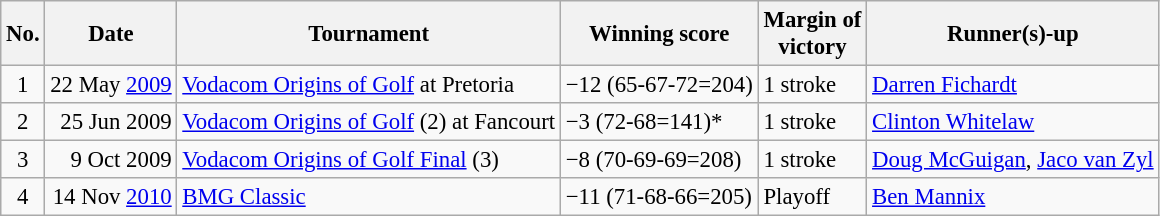<table class="wikitable" style="font-size:95%;">
<tr>
<th>No.</th>
<th>Date</th>
<th>Tournament</th>
<th>Winning score</th>
<th>Margin of<br>victory</th>
<th>Runner(s)-up</th>
</tr>
<tr>
<td align=center>1</td>
<td align=right>22 May <a href='#'>2009</a></td>
<td><a href='#'>Vodacom Origins of Golf</a> at Pretoria</td>
<td>−12 (65-67-72=204)</td>
<td>1 stroke</td>
<td> <a href='#'>Darren Fichardt</a></td>
</tr>
<tr>
<td align=center>2</td>
<td align=right>25 Jun 2009</td>
<td><a href='#'>Vodacom Origins of Golf</a> (2) at Fancourt</td>
<td>−3 (72-68=141)*</td>
<td>1 stroke</td>
<td> <a href='#'>Clinton Whitelaw</a></td>
</tr>
<tr>
<td align=center>3</td>
<td align=right>9 Oct 2009</td>
<td><a href='#'>Vodacom Origins of Golf Final</a> (3)</td>
<td>−8 (70-69-69=208)</td>
<td>1 stroke</td>
<td> <a href='#'>Doug McGuigan</a>,  <a href='#'>Jaco van Zyl</a></td>
</tr>
<tr>
<td align=center>4</td>
<td align=right>14 Nov <a href='#'>2010</a></td>
<td><a href='#'>BMG Classic</a></td>
<td>−11 (71-68-66=205)</td>
<td>Playoff</td>
<td> <a href='#'>Ben Mannix</a></td>
</tr>
</table>
